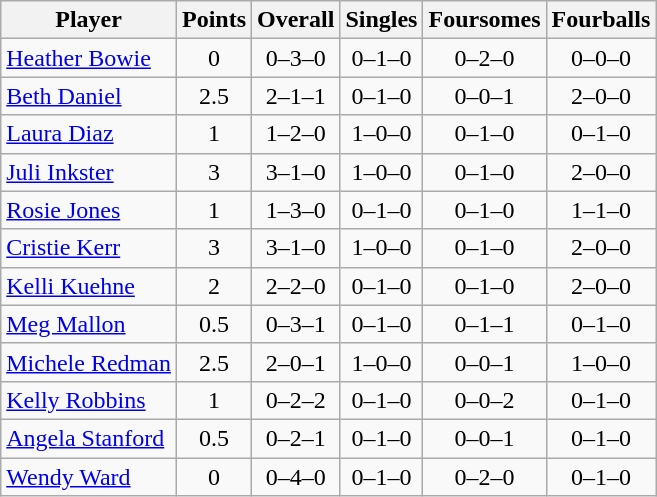<table class="wikitable sortable" style="text-align:center">
<tr>
<th>Player</th>
<th>Points</th>
<th>Overall</th>
<th>Singles</th>
<th>Foursomes</th>
<th>Fourballs</th>
</tr>
<tr>
<td align=left><a href='#'>Heather Bowie</a></td>
<td>0</td>
<td>0–3–0</td>
<td>0–1–0</td>
<td>0–2–0</td>
<td>0–0–0</td>
</tr>
<tr>
<td align=left><a href='#'>Beth Daniel</a></td>
<td>2.5</td>
<td>2–1–1</td>
<td>0–1–0</td>
<td>0–0–1</td>
<td>2–0–0</td>
</tr>
<tr>
<td align=left><a href='#'>Laura Diaz</a></td>
<td>1</td>
<td>1–2–0</td>
<td>1–0–0</td>
<td>0–1–0</td>
<td>0–1–0</td>
</tr>
<tr>
<td align=left><a href='#'>Juli Inkster</a></td>
<td>3</td>
<td>3–1–0</td>
<td>1–0–0</td>
<td>0–1–0</td>
<td>2–0–0</td>
</tr>
<tr>
<td align=left><a href='#'>Rosie Jones</a></td>
<td>1</td>
<td>1–3–0</td>
<td>0–1–0</td>
<td>0–1–0</td>
<td>1–1–0</td>
</tr>
<tr>
<td align=left><a href='#'>Cristie Kerr</a></td>
<td>3</td>
<td>3–1–0</td>
<td>1–0–0</td>
<td>0–1–0</td>
<td>2–0–0</td>
</tr>
<tr>
<td align=left><a href='#'>Kelli Kuehne</a></td>
<td>2</td>
<td>2–2–0</td>
<td>0–1–0</td>
<td>0–1–0</td>
<td>2–0–0</td>
</tr>
<tr>
<td align=left><a href='#'>Meg Mallon</a></td>
<td>0.5</td>
<td>0–3–1</td>
<td>0–1–0</td>
<td>0–1–1</td>
<td>0–1–0</td>
</tr>
<tr>
<td align=left><a href='#'>Michele Redman</a></td>
<td>2.5</td>
<td>2–0–1</td>
<td>1–0–0</td>
<td>0–0–1</td>
<td>1–0–0</td>
</tr>
<tr>
<td align=left><a href='#'>Kelly Robbins</a></td>
<td>1</td>
<td>0–2–2</td>
<td>0–1–0</td>
<td>0–0–2</td>
<td>0–1–0</td>
</tr>
<tr>
<td align=left><a href='#'>Angela Stanford</a></td>
<td>0.5</td>
<td>0–2–1</td>
<td>0–1–0</td>
<td>0–0–1</td>
<td>0–1–0</td>
</tr>
<tr>
<td align=left><a href='#'>Wendy Ward</a></td>
<td>0</td>
<td>0–4–0</td>
<td>0–1–0</td>
<td>0–2–0</td>
<td>0–1–0</td>
</tr>
</table>
